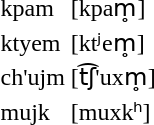<table ->
<tr>
<td>kpam</td>
<td>[kpam̥]</td>
<td></td>
</tr>
<tr>
<td>ktyem</td>
<td>[ktʲem̥]</td>
<td></td>
</tr>
<tr>
<td>ch'ujm</td>
<td>[t͡ʃ'uxm̥]</td>
<td></td>
</tr>
<tr>
<td>mujk</td>
<td>[muxkʰ]</td>
<td></td>
</tr>
</table>
